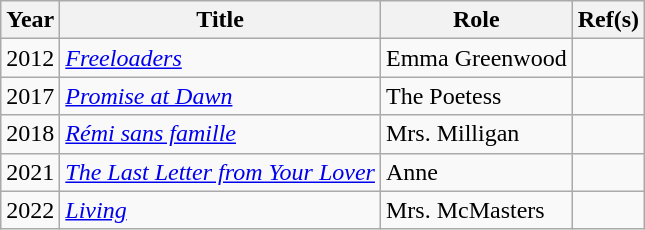<table class="wikitable sortable">
<tr>
<th>Year</th>
<th>Title</th>
<th>Role</th>
<th>Ref(s)</th>
</tr>
<tr>
<td>2012</td>
<td><em><a href='#'>Freeloaders</a></em></td>
<td>Emma Greenwood</td>
<td></td>
</tr>
<tr>
<td>2017</td>
<td><em><a href='#'>Promise at Dawn</a></em></td>
<td>The Poetess</td>
<td></td>
</tr>
<tr>
<td>2018</td>
<td><em><a href='#'>Rémi sans famille</a></em></td>
<td>Mrs. Milligan</td>
<td></td>
</tr>
<tr>
<td>2021</td>
<td><em><a href='#'>The Last Letter from Your Lover</a></em></td>
<td>Anne</td>
<td></td>
</tr>
<tr>
<td>2022</td>
<td><em><a href='#'>Living</a></em></td>
<td>Mrs. McMasters</td>
<td></td>
</tr>
</table>
